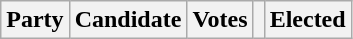<table class="wikitable">
<tr>
<th colspan="2">Party</th>
<th>Candidate</th>
<th>Votes</th>
<th></th>
<th>Elected<br>







</th>
</tr>
</table>
